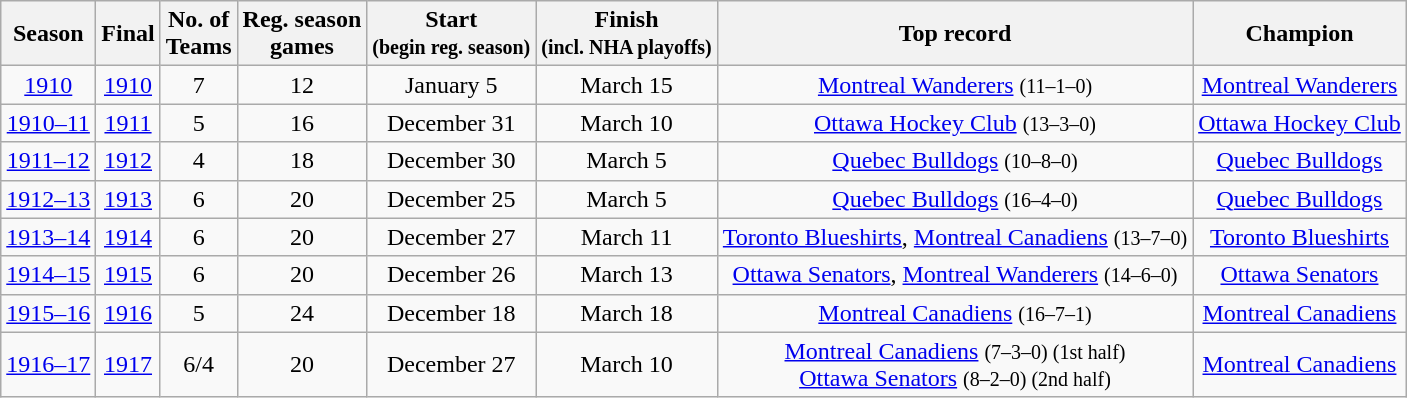<table class="wikitable" style="text-align:center;">
<tr>
<th>Season</th>
<th>Final </th>
<th>No. of<br>Teams</th>
<th>Reg. season<br>games</th>
<th>Start<br><small>(begin reg. season)</small></th>
<th>Finish<br><small>(incl. NHA playoffs)</small></th>
<th>Top record</th>
<th>Champion</th>
</tr>
<tr>
<td><a href='#'>1910</a></td>
<td><a href='#'>1910</a></td>
<td>7</td>
<td>12</td>
<td>January 5</td>
<td>March 15</td>
<td><a href='#'>Montreal Wanderers</a> <small>(11–1–0)</small></td>
<td><a href='#'>Montreal Wanderers</a></td>
</tr>
<tr>
<td><a href='#'>1910–11</a></td>
<td><a href='#'>1911</a></td>
<td>5</td>
<td>16</td>
<td>December 31</td>
<td>March 10</td>
<td><a href='#'>Ottawa Hockey Club</a> <small>(13–3–0)</small></td>
<td><a href='#'>Ottawa Hockey Club</a></td>
</tr>
<tr>
<td><a href='#'>1911–12</a></td>
<td><a href='#'>1912</a></td>
<td>4</td>
<td>18</td>
<td>December 30</td>
<td>March 5</td>
<td><a href='#'>Quebec Bulldogs</a> <small>(10–8–0)</small></td>
<td><a href='#'>Quebec Bulldogs</a></td>
</tr>
<tr>
<td><a href='#'>1912–13</a></td>
<td><a href='#'>1913</a></td>
<td>6</td>
<td>20</td>
<td>December 25</td>
<td>March 5</td>
<td><a href='#'>Quebec Bulldogs</a> <small>(16–4–0)</small></td>
<td><a href='#'>Quebec Bulldogs</a></td>
</tr>
<tr>
<td><a href='#'>1913–14</a></td>
<td><a href='#'>1914</a></td>
<td>6</td>
<td>20</td>
<td>December 27</td>
<td>March 11</td>
<td><a href='#'>Toronto Blueshirts</a>, <a href='#'>Montreal Canadiens</a> <small>(13–7–0)</small></td>
<td><a href='#'>Toronto Blueshirts</a></td>
</tr>
<tr>
<td><a href='#'>1914–15</a></td>
<td><a href='#'>1915</a></td>
<td>6</td>
<td>20</td>
<td>December 26</td>
<td>March 13</td>
<td><a href='#'>Ottawa Senators</a>, <a href='#'>Montreal Wanderers</a> <small>(14–6–0)</small></td>
<td><a href='#'>Ottawa Senators</a></td>
</tr>
<tr>
<td><a href='#'>1915–16</a></td>
<td><a href='#'>1916</a></td>
<td>5</td>
<td>24</td>
<td>December 18</td>
<td>March 18</td>
<td><a href='#'>Montreal Canadiens</a> <small>(16–7–1)</small></td>
<td><a href='#'>Montreal Canadiens</a></td>
</tr>
<tr>
<td><a href='#'>1916–17</a></td>
<td><a href='#'>1917</a></td>
<td>6/4</td>
<td>20</td>
<td>December 27</td>
<td>March 10</td>
<td><a href='#'>Montreal Canadiens</a> <small>(7–3–0) (1st half)</small><br><a href='#'>Ottawa Senators</a> <small>(8–2–0) (2nd half)</small></td>
<td><a href='#'>Montreal Canadiens</a></td>
</tr>
</table>
